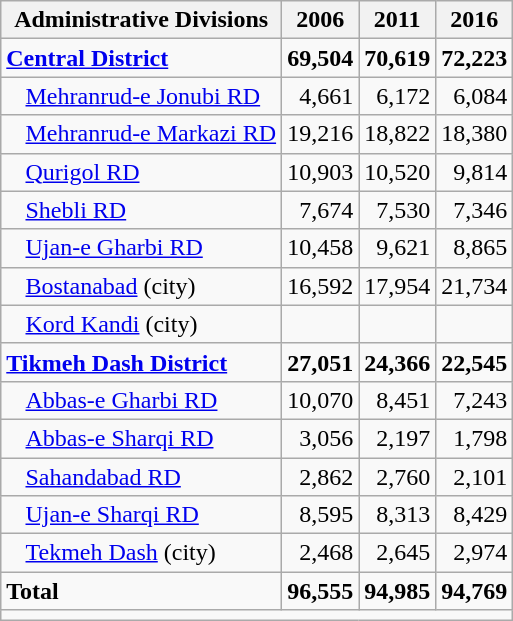<table class="wikitable">
<tr>
<th>Administrative Divisions</th>
<th>2006</th>
<th>2011</th>
<th>2016</th>
</tr>
<tr>
<td><strong><a href='#'>Central District</a></strong></td>
<td style="text-align: right;"><strong>69,504</strong></td>
<td style="text-align: right;"><strong>70,619</strong></td>
<td style="text-align: right;"><strong>72,223</strong></td>
</tr>
<tr>
<td style="padding-left: 1em;"><a href='#'>Mehranrud-e Jonubi RD</a></td>
<td style="text-align: right;">4,661</td>
<td style="text-align: right;">6,172</td>
<td style="text-align: right;">6,084</td>
</tr>
<tr>
<td style="padding-left: 1em;"><a href='#'>Mehranrud-e Markazi RD</a></td>
<td style="text-align: right;">19,216</td>
<td style="text-align: right;">18,822</td>
<td style="text-align: right;">18,380</td>
</tr>
<tr>
<td style="padding-left: 1em;"><a href='#'>Qurigol RD</a></td>
<td style="text-align: right;">10,903</td>
<td style="text-align: right;">10,520</td>
<td style="text-align: right;">9,814</td>
</tr>
<tr>
<td style="padding-left: 1em;"><a href='#'>Shebli RD</a></td>
<td style="text-align: right;">7,674</td>
<td style="text-align: right;">7,530</td>
<td style="text-align: right;">7,346</td>
</tr>
<tr>
<td style="padding-left: 1em;"><a href='#'>Ujan-e Gharbi RD</a></td>
<td style="text-align: right;">10,458</td>
<td style="text-align: right;">9,621</td>
<td style="text-align: right;">8,865</td>
</tr>
<tr>
<td style="padding-left: 1em;"><a href='#'>Bostanabad</a> (city)</td>
<td style="text-align: right;">16,592</td>
<td style="text-align: right;">17,954</td>
<td style="text-align: right;">21,734</td>
</tr>
<tr>
<td style="padding-left: 1em;"><a href='#'>Kord Kandi</a> (city)</td>
<td style="text-align: right;"></td>
<td style="text-align: right;"></td>
<td style="text-align: right;"></td>
</tr>
<tr>
<td><strong><a href='#'>Tikmeh Dash District</a></strong></td>
<td style="text-align: right;"><strong>27,051</strong></td>
<td style="text-align: right;"><strong>24,366</strong></td>
<td style="text-align: right;"><strong>22,545</strong></td>
</tr>
<tr>
<td style="padding-left: 1em;"><a href='#'>Abbas-e Gharbi RD</a></td>
<td style="text-align: right;">10,070</td>
<td style="text-align: right;">8,451</td>
<td style="text-align: right;">7,243</td>
</tr>
<tr>
<td style="padding-left: 1em;"><a href='#'>Abbas-e Sharqi RD</a></td>
<td style="text-align: right;">3,056</td>
<td style="text-align: right;">2,197</td>
<td style="text-align: right;">1,798</td>
</tr>
<tr>
<td style="padding-left: 1em;"><a href='#'>Sahandabad RD</a></td>
<td style="text-align: right;">2,862</td>
<td style="text-align: right;">2,760</td>
<td style="text-align: right;">2,101</td>
</tr>
<tr>
<td style="padding-left: 1em;"><a href='#'>Ujan-e Sharqi RD</a></td>
<td style="text-align: right;">8,595</td>
<td style="text-align: right;">8,313</td>
<td style="text-align: right;">8,429</td>
</tr>
<tr>
<td style="padding-left: 1em;"><a href='#'>Tekmeh Dash</a> (city)</td>
<td style="text-align: right;">2,468</td>
<td style="text-align: right;">2,645</td>
<td style="text-align: right;">2,974</td>
</tr>
<tr>
<td><strong>Total</strong></td>
<td style="text-align: right;"><strong>96,555</strong></td>
<td style="text-align: right;"><strong>94,985</strong></td>
<td style="text-align: right;"><strong>94,769</strong></td>
</tr>
<tr>
<td colspan=4></td>
</tr>
</table>
